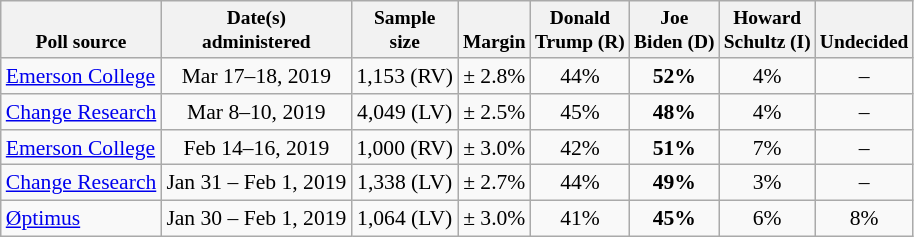<table class="wikitable sortable" style="font-size:90%;text-align:center;">
<tr valign=bottom style="font-size:90%;">
<th>Poll source</th>
<th>Date(s)<br>administered</th>
<th>Sample<br>size</th>
<th>Margin<br></th>
<th>Donald<br>Trump (R)</th>
<th>Joe<br>Biden (D)</th>
<th>Howard<br>Schultz (I)</th>
<th>Undecided</th>
</tr>
<tr>
<td style="text-align:left;"><a href='#'>Emerson College</a></td>
<td>Mar 17–18, 2019</td>
<td>1,153 (RV)</td>
<td>± 2.8%</td>
<td>44%</td>
<td><strong>52%</strong></td>
<td>4%</td>
<td>–</td>
</tr>
<tr>
<td style="text-align:left;"><a href='#'>Change Research</a></td>
<td>Mar 8–10, 2019</td>
<td>4,049 (LV)</td>
<td>± 2.5%</td>
<td>45%</td>
<td><strong>48%</strong></td>
<td>4%</td>
<td>–</td>
</tr>
<tr>
<td style="text-align:left;"><a href='#'>Emerson College</a></td>
<td>Feb 14–16, 2019</td>
<td>1,000 (RV)</td>
<td>± 3.0%</td>
<td>42%</td>
<td><strong>51%</strong></td>
<td>7%</td>
<td>–</td>
</tr>
<tr>
<td style="text-align:left;"><a href='#'>Change Research</a></td>
<td>Jan 31 – Feb 1, 2019</td>
<td>1,338 (LV)</td>
<td>± 2.7%</td>
<td>44%</td>
<td><strong>49%</strong></td>
<td>3%</td>
<td>–</td>
</tr>
<tr>
<td style="text-align:left;"><a href='#'>Øptimus</a></td>
<td>Jan 30 – Feb 1, 2019</td>
<td>1,064 (LV)</td>
<td>± 3.0%</td>
<td>41%</td>
<td><strong>45%</strong></td>
<td>6%</td>
<td>8%</td>
</tr>
</table>
